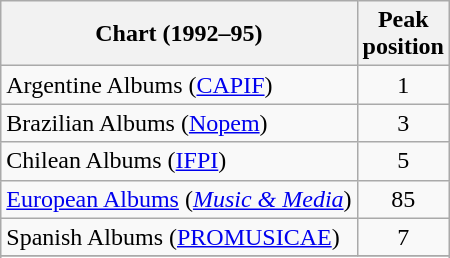<table class="wikitable">
<tr>
<th align="left">Chart (1992–95)</th>
<th align="left">Peak<br>position</th>
</tr>
<tr>
<td rowheader=true>Argentine Albums (<a href='#'>CAPIF</a>)</td>
<td align="center">1</td>
</tr>
<tr>
<td rowheader=true>Brazilian Albums (<a href='#'>Nopem</a>)</td>
<td align="center">3</td>
</tr>
<tr>
<td rowheader=true>Chilean Albums (<a href='#'>IFPI</a>)</td>
<td align="center">5</td>
</tr>
<tr>
<td rowheader=true><a href='#'>European Albums</a> (<em><a href='#'>Music & Media</a></em>)</td>
<td align="center">85</td>
</tr>
<tr>
<td rowheader=true>Spanish Albums (<a href='#'>PROMUSICAE</a>)</td>
<td align="center">7</td>
</tr>
<tr>
</tr>
<tr>
</tr>
</table>
